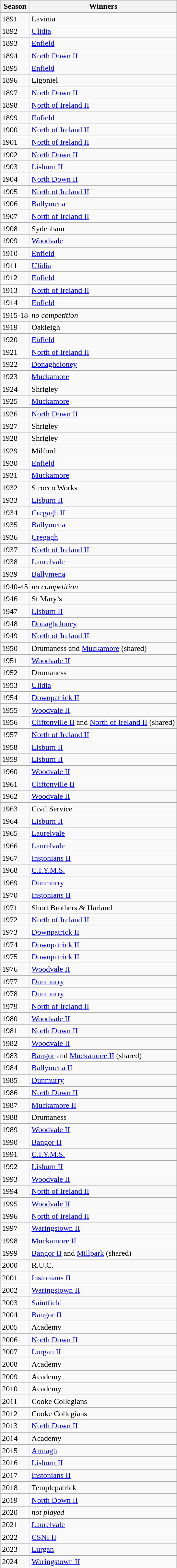<table class="wikitable">
<tr>
<th>Season</th>
<th>Winners</th>
</tr>
<tr>
<td>1891</td>
<td>Lavinia</td>
</tr>
<tr>
<td>1892</td>
<td><a href='#'>Ulidia</a></td>
</tr>
<tr>
<td>1893</td>
<td><a href='#'>Enfield</a></td>
</tr>
<tr>
<td>1894</td>
<td><a href='#'>North Down II</a></td>
</tr>
<tr>
<td>1895</td>
<td><a href='#'>Enfield</a></td>
</tr>
<tr>
<td>1896</td>
<td>Ligoniel</td>
</tr>
<tr>
<td>1897</td>
<td><a href='#'>North Down II</a></td>
</tr>
<tr>
<td>1898</td>
<td><a href='#'>North of Ireland II</a></td>
</tr>
<tr>
<td>1899</td>
<td><a href='#'>Enfield</a></td>
</tr>
<tr>
<td>1900</td>
<td><a href='#'>North of Ireland II</a></td>
</tr>
<tr>
<td>1901</td>
<td><a href='#'>North of Ireland II</a></td>
</tr>
<tr>
<td>1902</td>
<td><a href='#'>North Down II</a></td>
</tr>
<tr>
<td>1903</td>
<td><a href='#'>Lisburn II</a></td>
</tr>
<tr>
<td>1904</td>
<td><a href='#'>North Down II</a></td>
</tr>
<tr>
<td>1905</td>
<td><a href='#'>North of Ireland II</a></td>
</tr>
<tr>
<td>1906</td>
<td><a href='#'>Ballymena</a></td>
</tr>
<tr>
<td>1907</td>
<td><a href='#'>North of Ireland II</a></td>
</tr>
<tr>
<td>1908</td>
<td>Sydenham</td>
</tr>
<tr>
<td>1909</td>
<td><a href='#'>Woodvale</a></td>
</tr>
<tr>
<td>1910</td>
<td><a href='#'>Enfield</a></td>
</tr>
<tr>
<td>1911</td>
<td><a href='#'>Ulidia</a></td>
</tr>
<tr>
<td>1912</td>
<td><a href='#'>Enfield</a></td>
</tr>
<tr>
<td>1913</td>
<td><a href='#'>North of Ireland II</a></td>
</tr>
<tr>
<td>1914</td>
<td><a href='#'>Enfield</a></td>
</tr>
<tr>
<td>1915-18</td>
<td><em>no competition</em></td>
</tr>
<tr>
<td>1919</td>
<td>Oakleigh</td>
</tr>
<tr>
<td>1920</td>
<td><a href='#'>Enfield</a></td>
</tr>
<tr>
<td>1921</td>
<td><a href='#'>North of Ireland II</a></td>
</tr>
<tr>
<td>1922</td>
<td><a href='#'>Donaghcloney</a></td>
</tr>
<tr>
<td>1923</td>
<td><a href='#'>Muckamore</a></td>
</tr>
<tr>
<td>1924</td>
<td>Shrigley</td>
</tr>
<tr>
<td>1925</td>
<td><a href='#'>Muckamore</a></td>
</tr>
<tr>
<td>1926</td>
<td><a href='#'>North Down II</a></td>
</tr>
<tr>
<td>1927</td>
<td>Shrigley</td>
</tr>
<tr>
<td>1928</td>
<td>Shrigley</td>
</tr>
<tr>
<td>1929</td>
<td>Milford</td>
</tr>
<tr>
<td>1930</td>
<td><a href='#'>Enfield</a></td>
</tr>
<tr>
<td>1931</td>
<td><a href='#'>Muckamore</a></td>
</tr>
<tr>
<td>1932</td>
<td>Sirocco Works</td>
</tr>
<tr>
<td>1933</td>
<td><a href='#'>Lisburn II</a></td>
</tr>
<tr>
<td>1934</td>
<td><a href='#'>Cregagh II</a></td>
</tr>
<tr>
<td>1935</td>
<td><a href='#'>Ballymena</a></td>
</tr>
<tr>
<td>1936</td>
<td><a href='#'>Cregagh</a></td>
</tr>
<tr>
<td>1937</td>
<td><a href='#'>North of Ireland II</a></td>
</tr>
<tr>
<td>1938</td>
<td><a href='#'>Laurelvale</a></td>
</tr>
<tr>
<td>1939</td>
<td><a href='#'>Ballymena</a></td>
</tr>
<tr>
<td>1940-45</td>
<td><em>no competition</em></td>
</tr>
<tr>
<td>1946</td>
<td>St Mary’s</td>
</tr>
<tr>
<td>1947</td>
<td><a href='#'>Lisburn II</a></td>
</tr>
<tr>
<td>1948</td>
<td><a href='#'>Donaghcloney</a></td>
</tr>
<tr>
<td>1949</td>
<td><a href='#'>North of Ireland II</a></td>
</tr>
<tr>
<td>1950</td>
<td>Drumaness and <a href='#'>Muckamore</a> (shared)</td>
</tr>
<tr>
<td>1951</td>
<td><a href='#'>Woodvale II</a></td>
</tr>
<tr>
<td>1952</td>
<td>Drumaness</td>
</tr>
<tr>
<td>1953</td>
<td><a href='#'>Ulidia</a></td>
</tr>
<tr>
<td>1954</td>
<td><a href='#'>Downpatrick II</a></td>
</tr>
<tr>
<td>1955</td>
<td><a href='#'>Woodvale II</a></td>
</tr>
<tr>
<td>1956</td>
<td><a href='#'>Cliftonville II</a> and <a href='#'>North of Ireland II</a> (shared)</td>
</tr>
<tr>
<td>1957</td>
<td><a href='#'>North of Ireland II</a></td>
</tr>
<tr>
<td>1958</td>
<td><a href='#'>Lisburn II</a></td>
</tr>
<tr>
<td>1959</td>
<td><a href='#'>Lisburn II</a></td>
</tr>
<tr>
<td>1960</td>
<td><a href='#'>Woodvale II</a></td>
</tr>
<tr>
<td>1961</td>
<td><a href='#'>Cliftonville II</a></td>
</tr>
<tr>
<td>1962</td>
<td><a href='#'>Woodvale II</a></td>
</tr>
<tr>
<td>1963</td>
<td>Civil Service</td>
</tr>
<tr>
<td>1964</td>
<td><a href='#'>Lisburn II</a></td>
</tr>
<tr>
<td>1965</td>
<td><a href='#'>Laurelvale</a></td>
</tr>
<tr>
<td>1966</td>
<td><a href='#'>Laurelvale</a></td>
</tr>
<tr>
<td>1967</td>
<td><a href='#'>Instonians II</a></td>
</tr>
<tr>
<td>1968</td>
<td><a href='#'>C.I.Y.M.S.</a></td>
</tr>
<tr>
<td>1969</td>
<td><a href='#'>Dunmurry</a></td>
</tr>
<tr>
<td>1970</td>
<td><a href='#'>Instonians II</a></td>
</tr>
<tr>
<td>1971</td>
<td>Short Brothers & Harland</td>
</tr>
<tr>
<td>1972</td>
<td><a href='#'>North of Ireland II</a></td>
</tr>
<tr>
<td>1973</td>
<td><a href='#'>Downpatrick II</a></td>
</tr>
<tr>
<td>1974</td>
<td><a href='#'>Downpatrick II</a></td>
</tr>
<tr>
<td>1975</td>
<td><a href='#'>Downpatrick II</a></td>
</tr>
<tr>
<td>1976</td>
<td><a href='#'>Woodvale II</a></td>
</tr>
<tr>
<td>1977</td>
<td><a href='#'>Dunmurry</a></td>
</tr>
<tr>
<td>1978</td>
<td><a href='#'>Dunmurry</a></td>
</tr>
<tr>
<td>1979</td>
<td><a href='#'>North of Ireland II</a></td>
</tr>
<tr>
<td>1980</td>
<td><a href='#'>Woodvale II</a></td>
</tr>
<tr>
<td>1981</td>
<td><a href='#'>North Down II</a></td>
</tr>
<tr>
<td>1982</td>
<td><a href='#'>Woodvale II</a></td>
</tr>
<tr>
<td>1983</td>
<td><a href='#'>Bangor</a> and <a href='#'>Muckamore II</a> (shared)</td>
</tr>
<tr>
<td>1984</td>
<td><a href='#'>Ballymena II</a></td>
</tr>
<tr>
<td>1985</td>
<td><a href='#'>Dunmurry</a></td>
</tr>
<tr>
<td>1986</td>
<td><a href='#'>North Down II</a></td>
</tr>
<tr>
<td>1987</td>
<td><a href='#'>Muckamore II</a></td>
</tr>
<tr>
<td>1988</td>
<td>Drumaness</td>
</tr>
<tr>
<td>1989</td>
<td><a href='#'>Woodvale II</a></td>
</tr>
<tr>
<td>1990</td>
<td><a href='#'>Bangor II</a></td>
</tr>
<tr>
<td>1991</td>
<td><a href='#'>C.I.Y.M.S.</a></td>
</tr>
<tr>
<td>1992</td>
<td><a href='#'>Lisburn II</a></td>
</tr>
<tr>
<td>1993</td>
<td><a href='#'>Woodvale II</a></td>
</tr>
<tr>
<td>1994</td>
<td><a href='#'>North of Ireland II</a></td>
</tr>
<tr>
<td>1995</td>
<td><a href='#'>Woodvale II</a></td>
</tr>
<tr>
<td>1996</td>
<td><a href='#'>North of Ireland II</a></td>
</tr>
<tr>
<td>1997</td>
<td><a href='#'>Waringstown II</a></td>
</tr>
<tr>
<td>1998</td>
<td><a href='#'>Muckamore II</a></td>
</tr>
<tr>
<td>1999</td>
<td><a href='#'>Bangor II</a> and <a href='#'>Millpark</a> (shared)</td>
</tr>
<tr>
<td>2000</td>
<td>R.U.C.</td>
</tr>
<tr>
<td>2001</td>
<td><a href='#'>Instonians II</a></td>
</tr>
<tr>
<td>2002</td>
<td><a href='#'>Waringstown II</a></td>
</tr>
<tr>
<td>2003</td>
<td><a href='#'>Saintfield</a></td>
</tr>
<tr>
<td>2004</td>
<td><a href='#'>Bangor II</a></td>
</tr>
<tr>
<td>2005</td>
<td>Academy</td>
</tr>
<tr>
<td>2006</td>
<td><a href='#'>North Down II</a></td>
</tr>
<tr>
<td>2007</td>
<td><a href='#'>Lurgan II</a></td>
</tr>
<tr>
<td>2008</td>
<td>Academy</td>
</tr>
<tr>
<td>2009</td>
<td>Academy</td>
</tr>
<tr>
<td>2010</td>
<td>Academy</td>
</tr>
<tr>
<td>2011</td>
<td>Cooke Collegians</td>
</tr>
<tr>
<td>2012</td>
<td>Cooke Collegians</td>
</tr>
<tr>
<td>2013</td>
<td><a href='#'>North Down II</a></td>
</tr>
<tr>
<td>2014</td>
<td>Academy</td>
</tr>
<tr>
<td>2015</td>
<td><a href='#'>Armagh</a></td>
</tr>
<tr>
<td>2016</td>
<td><a href='#'>Lisburn II</a></td>
</tr>
<tr>
<td>2017</td>
<td><a href='#'>Instonians II</a></td>
</tr>
<tr>
<td>2018</td>
<td>Templepatrick</td>
</tr>
<tr>
<td>2019</td>
<td><a href='#'>North Down II</a></td>
</tr>
<tr>
<td>2020</td>
<td><em>not played</em></td>
</tr>
<tr>
<td>2021</td>
<td><a href='#'>Laurelvale</a></td>
</tr>
<tr>
<td>2022</td>
<td><a href='#'>CSNI II</a></td>
</tr>
<tr>
<td>2023</td>
<td><a href='#'>Lurgan</a></td>
</tr>
<tr>
<td>2024</td>
<td><a href='#'>Waringstown II</a></td>
</tr>
</table>
